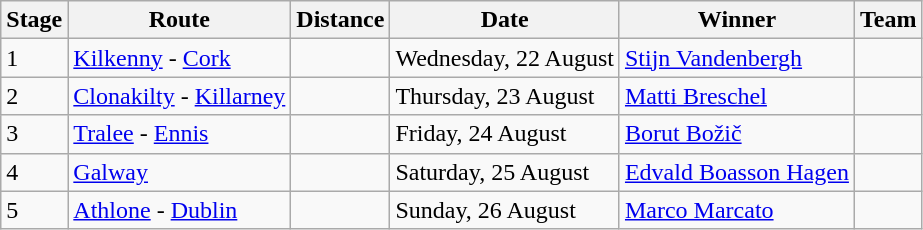<table class="wikitable">
<tr>
<th>Stage</th>
<th>Route</th>
<th>Distance</th>
<th>Date</th>
<th>Winner</th>
<th>Team</th>
</tr>
<tr>
<td>1</td>
<td><a href='#'>Kilkenny</a> - <a href='#'>Cork</a></td>
<td></td>
<td>Wednesday, 22 August</td>
<td><a href='#'>Stijn Vandenbergh</a></td>
<td></td>
</tr>
<tr>
<td>2</td>
<td><a href='#'>Clonakilty</a> - <a href='#'>Killarney</a></td>
<td></td>
<td>Thursday, 23 August</td>
<td><a href='#'>Matti Breschel</a></td>
<td></td>
</tr>
<tr>
<td>3</td>
<td><a href='#'>Tralee</a> - <a href='#'>Ennis</a></td>
<td></td>
<td>Friday, 24 August</td>
<td><a href='#'>Borut Božič</a></td>
<td></td>
</tr>
<tr>
<td>4</td>
<td><a href='#'>Galway</a></td>
<td></td>
<td>Saturday, 25 August</td>
<td><a href='#'>Edvald Boasson Hagen</a></td>
<td></td>
</tr>
<tr>
<td>5</td>
<td><a href='#'>Athlone</a> - <a href='#'>Dublin</a></td>
<td></td>
<td>Sunday, 26 August</td>
<td><a href='#'>Marco Marcato</a></td>
<td></td>
</tr>
</table>
